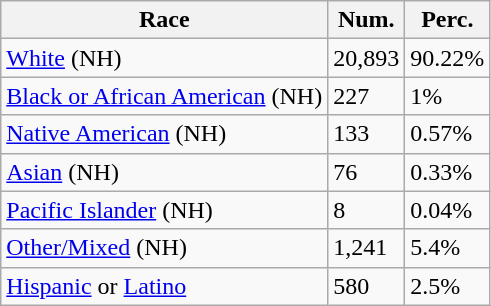<table class="wikitable">
<tr>
<th>Race</th>
<th>Num.</th>
<th>Perc.</th>
</tr>
<tr>
<td><a href='#'>White</a> (NH)</td>
<td>20,893</td>
<td>90.22%</td>
</tr>
<tr>
<td><a href='#'>Black or African American</a> (NH)</td>
<td>227</td>
<td>1%</td>
</tr>
<tr>
<td><a href='#'>Native American</a> (NH)</td>
<td>133</td>
<td>0.57%</td>
</tr>
<tr>
<td><a href='#'>Asian</a> (NH)</td>
<td>76</td>
<td>0.33%</td>
</tr>
<tr>
<td><a href='#'>Pacific Islander</a> (NH)</td>
<td>8</td>
<td>0.04%</td>
</tr>
<tr>
<td><a href='#'>Other/Mixed</a> (NH)</td>
<td>1,241</td>
<td>5.4%</td>
</tr>
<tr>
<td><a href='#'>Hispanic</a> or <a href='#'>Latino</a></td>
<td>580</td>
<td>2.5%</td>
</tr>
</table>
